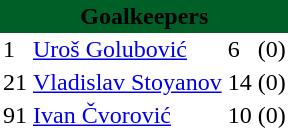<table class="toccolours" border="0" cellpadding="2" cellspacing="0" align="left" style="margin:0.5em;">
<tr>
<th colspan="4" align="center" bgcolor="#005e27"><span>Goalkeepers</span></th>
</tr>
<tr>
<td>1</td>
<td> <a href='#'>Uroš Golubović</a></td>
<td>6</td>
<td>(0)</td>
</tr>
<tr>
<td>21</td>
<td> <a href='#'>Vladislav Stoyanov</a></td>
<td>14</td>
<td>(0)</td>
</tr>
<tr>
<td>91</td>
<td> <a href='#'>Ivan Čvorović</a></td>
<td>10</td>
<td>(0)</td>
</tr>
<tr>
</tr>
</table>
